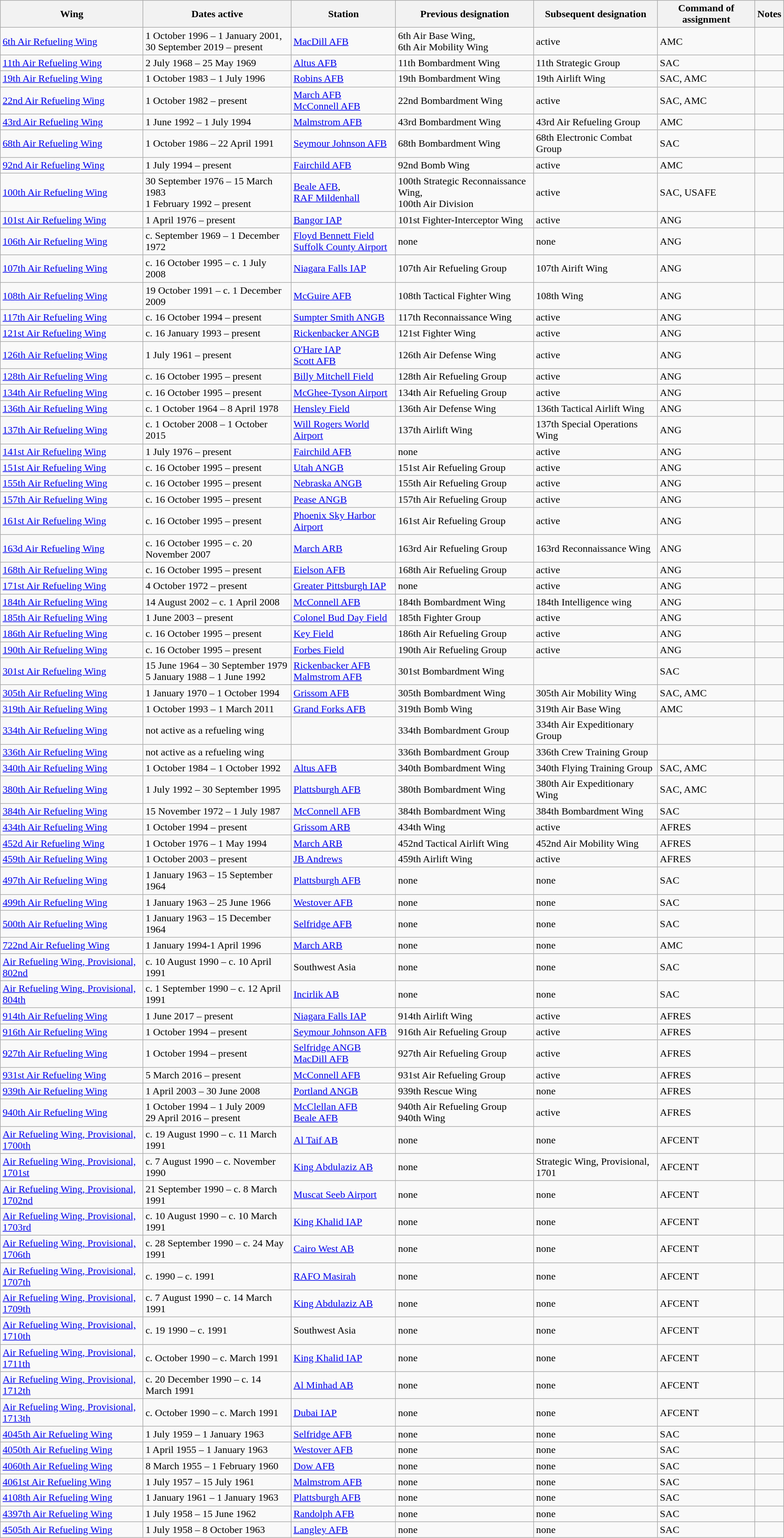<table class="wikitable">
<tr style="background:#efefef;">
<th>Wing</th>
<th>Dates active</th>
<th>Station</th>
<th>Previous designation</th>
<th>Subsequent designation</th>
<th>Command of assignment</th>
<th>Notes</th>
</tr>
<tr>
<td><a href='#'>6th Air Refueling Wing</a></td>
<td>1 October 1996 – 1 January 2001,<br> 30 September 2019 – present</td>
<td><a href='#'>MacDill AFB</a></td>
<td>6th Air Base Wing,<br> 6th Air Mobility Wing</td>
<td>active</td>
<td>AMC</td>
<td></td>
</tr>
<tr>
<td><a href='#'>11th Air Refueling Wing</a></td>
<td>2 July 1968 – 25 May 1969</td>
<td><a href='#'>Altus AFB</a></td>
<td>11th Bombardment Wing</td>
<td>11th Strategic Group</td>
<td>SAC</td>
<td></td>
</tr>
<tr>
<td><a href='#'>19th Air Refueling Wing</a></td>
<td>1 October 1983 – 1 July 1996</td>
<td><a href='#'>Robins AFB</a></td>
<td>19th Bombardment Wing</td>
<td>19th Airlift Wing</td>
<td>SAC, AMC</td>
<td></td>
</tr>
<tr>
<td><a href='#'>22nd Air Refueling Wing</a></td>
<td>1 October 1982 – present</td>
<td><a href='#'>March AFB</a><br><a href='#'>McConnell AFB</a></td>
<td>22nd Bombardment Wing</td>
<td>active</td>
<td>SAC, AMC</td>
<td></td>
</tr>
<tr>
<td><a href='#'>43rd Air Refueling Wing</a></td>
<td>1 June 1992 – 1 July 1994</td>
<td><a href='#'>Malmstrom AFB</a></td>
<td>43rd Bombardment Wing</td>
<td>43rd Air Refueling Group</td>
<td>AMC</td>
<td></td>
</tr>
<tr>
<td><a href='#'>68th Air Refueling Wing</a></td>
<td>1 October 1986 – 22 April 1991</td>
<td><a href='#'>Seymour Johnson AFB</a></td>
<td>68th Bombardment Wing</td>
<td>68th Electronic Combat Group</td>
<td>SAC</td>
<td></td>
</tr>
<tr>
<td><a href='#'>92nd Air Refueling Wing</a></td>
<td>1 July 1994 – present</td>
<td><a href='#'>Fairchild AFB</a></td>
<td>92nd Bomb Wing</td>
<td>active</td>
<td>AMC</td>
<td></td>
</tr>
<tr>
<td><a href='#'>100th Air Refueling Wing</a></td>
<td>30 September 1976 – 15 March 1983<br>1 February 1992 – present</td>
<td><a href='#'>Beale AFB</a>,<br><a href='#'>RAF Mildenhall</a></td>
<td>100th Strategic Reconnaissance Wing,<br>100th Air Division</td>
<td>active</td>
<td>SAC, USAFE</td>
<td></td>
</tr>
<tr>
<td><a href='#'>101st Air Refueling Wing</a></td>
<td>1 April 1976 – present</td>
<td><a href='#'>Bangor IAP</a></td>
<td>101st Fighter-Interceptor Wing</td>
<td>active</td>
<td>ANG</td>
<td></td>
</tr>
<tr>
<td><a href='#'>106th Air Refueling Wing</a></td>
<td>c. September 1969 – 1 December 1972</td>
<td><a href='#'>Floyd Bennett Field</a><br><a href='#'>Suffolk County Airport</a></td>
<td>none</td>
<td>none</td>
<td>ANG</td>
<td></td>
</tr>
<tr>
<td><a href='#'>107th Air Refueling Wing</a></td>
<td>c. 16 October 1995 – c. 1 July 2008</td>
<td><a href='#'>Niagara Falls IAP</a></td>
<td>107th Air Refueling Group</td>
<td>107th Airift Wing</td>
<td>ANG</td>
<td></td>
</tr>
<tr>
<td><a href='#'>108th Air Refueling Wing</a></td>
<td>19 October 1991 – c. 1 December 2009</td>
<td><a href='#'>McGuire AFB</a></td>
<td>108th Tactical Fighter Wing</td>
<td>108th Wing</td>
<td>ANG</td>
<td></td>
</tr>
<tr>
<td><a href='#'>117th Air Refueling Wing</a></td>
<td>c. 16 October 1994 – present</td>
<td><a href='#'>Sumpter Smith ANGB</a></td>
<td>117th Reconnaissance Wing</td>
<td>active</td>
<td>ANG</td>
<td></td>
</tr>
<tr>
<td><a href='#'>121st Air Refueling Wing</a></td>
<td>c. 16 January 1993 – present</td>
<td><a href='#'>Rickenbacker ANGB</a></td>
<td>121st Fighter Wing</td>
<td>active</td>
<td>ANG</td>
<td></td>
</tr>
<tr>
<td><a href='#'>126th Air Refueling Wing</a></td>
<td>1 July 1961 – present</td>
<td><a href='#'>O'Hare IAP</a><br><a href='#'>Scott AFB</a></td>
<td>126th Air Defense Wing</td>
<td>active</td>
<td>ANG</td>
<td></td>
</tr>
<tr>
<td><a href='#'>128th Air Refueling Wing</a></td>
<td>c. 16 October 1995 – present</td>
<td><a href='#'>Billy Mitchell Field</a></td>
<td>128th Air Refueling Group</td>
<td>active</td>
<td>ANG</td>
<td></td>
</tr>
<tr>
<td><a href='#'>134th Air Refueling Wing</a></td>
<td>c. 16 October 1995 – present</td>
<td><a href='#'>McGhee-Tyson Airport</a></td>
<td>134th Air Refueling Group</td>
<td>active</td>
<td>ANG</td>
<td></td>
</tr>
<tr>
<td><a href='#'>136th Air Refueling Wing</a></td>
<td>c. 1 October 1964 – 8 April 1978</td>
<td><a href='#'>Hensley Field</a></td>
<td>136th Air Defense Wing</td>
<td>136th Tactical Airlift Wing</td>
<td>ANG</td>
<td></td>
</tr>
<tr>
<td><a href='#'>137th Air Refueling Wing</a></td>
<td>c. 1 October 2008 – 1 October 2015</td>
<td><a href='#'>Will Rogers World Airport</a></td>
<td>137th Airlift Wing</td>
<td>137th Special Operations Wing</td>
<td>ANG</td>
<td></td>
</tr>
<tr>
<td><a href='#'>141st Air Refueling Wing</a></td>
<td>1 July 1976 – present</td>
<td><a href='#'>Fairchild AFB</a></td>
<td>none</td>
<td>active</td>
<td>ANG</td>
<td></td>
</tr>
<tr>
<td><a href='#'>151st Air Refueling Wing</a></td>
<td>c. 16 October 1995 – present</td>
<td><a href='#'>Utah ANGB</a></td>
<td>151st Air Refueling Group</td>
<td>active</td>
<td>ANG</td>
<td></td>
</tr>
<tr>
<td><a href='#'>155th Air Refueling Wing</a></td>
<td>c. 16 October 1995 – present</td>
<td><a href='#'>Nebraska ANGB</a></td>
<td>155th Air Refueling Group</td>
<td>active</td>
<td>ANG</td>
<td></td>
</tr>
<tr>
<td><a href='#'>157th Air Refueling Wing</a></td>
<td>c. 16 October 1995 – present</td>
<td><a href='#'>Pease ANGB</a></td>
<td>157th Air Refueling Group</td>
<td>active</td>
<td>ANG</td>
<td></td>
</tr>
<tr>
<td><a href='#'>161st Air Refueling Wing</a></td>
<td>c. 16 October 1995 – present</td>
<td><a href='#'>Phoenix Sky Harbor Airport</a></td>
<td>161st Air Refueling Group</td>
<td>active</td>
<td>ANG</td>
<td></td>
</tr>
<tr>
<td><a href='#'>163d Air Refueling Wing</a></td>
<td>c. 16 October 1995 – c. 20 November 2007</td>
<td><a href='#'>March ARB</a></td>
<td>163rd Air Refueling Group</td>
<td>163rd Reconnaissance Wing</td>
<td>ANG</td>
<td></td>
</tr>
<tr>
<td><a href='#'>168th Air Refueling Wing</a></td>
<td>c. 16 October 1995 – present</td>
<td><a href='#'>Eielson AFB</a></td>
<td>168th Air Refueling Group</td>
<td>active</td>
<td>ANG</td>
<td></td>
</tr>
<tr>
<td><a href='#'>171st Air Refueling Wing</a></td>
<td>4 October 1972 – present</td>
<td><a href='#'>Greater Pittsburgh IAP</a></td>
<td>none</td>
<td>active</td>
<td>ANG</td>
<td></td>
</tr>
<tr>
<td><a href='#'>184th Air Refueling Wing</a></td>
<td>14 August 2002 – c. 1 April 2008</td>
<td><a href='#'>McConnell AFB</a></td>
<td>184th Bombardment Wing</td>
<td>184th Intelligence wing</td>
<td>ANG</td>
<td></td>
</tr>
<tr>
<td><a href='#'>185th Air Refueling Wing</a></td>
<td>1 June 2003 – present</td>
<td><a href='#'>Colonel Bud Day Field</a></td>
<td>185th Fighter Group</td>
<td>active</td>
<td>ANG</td>
<td></td>
</tr>
<tr>
<td><a href='#'>186th Air Refueling Wing</a></td>
<td>c. 16 October 1995 – present</td>
<td><a href='#'>Key Field</a></td>
<td>186th Air Refueling Group</td>
<td>active</td>
<td>ANG</td>
<td></td>
</tr>
<tr>
<td><a href='#'>190th Air Refueling Wing</a></td>
<td>c. 16 October 1995 – present</td>
<td><a href='#'>Forbes Field</a></td>
<td>190th Air Refueling Group</td>
<td>active</td>
<td>ANG</td>
<td></td>
</tr>
<tr>
<td><a href='#'>301st Air Refueling Wing</a></td>
<td>15 June 1964 – 30 September 1979<br>5 January 1988 – 1 June 1992</td>
<td><a href='#'>Rickenbacker AFB</a><br><a href='#'>Malmstrom AFB</a></td>
<td>301st Bombardment Wing</td>
<td></td>
<td>SAC</td>
<td></td>
</tr>
<tr>
<td><a href='#'>305th Air Refueling Wing</a></td>
<td>1 January 1970 – 1 October 1994</td>
<td><a href='#'>Grissom AFB</a></td>
<td>305th Bombardment Wing</td>
<td>305th Air Mobility Wing</td>
<td>SAC, AMC</td>
<td></td>
</tr>
<tr>
<td><a href='#'>319th Air Refueling Wing</a></td>
<td>1 October 1993 – 1 March 2011</td>
<td><a href='#'>Grand Forks AFB</a></td>
<td>319th Bomb Wing</td>
<td>319th Air Base Wing</td>
<td>AMC</td>
<td></td>
</tr>
<tr>
<td><a href='#'>334th Air Refueling Wing</a></td>
<td>not active as a refueling wing</td>
<td></td>
<td>334th Bombardment Group</td>
<td>334th Air Expeditionary Group</td>
<td></td>
<td></td>
</tr>
<tr>
<td><a href='#'>336th Air Refueling Wing</a></td>
<td>not active as a refueling wing</td>
<td></td>
<td>336th Bombardment Group</td>
<td>336th Crew Training Group</td>
<td></td>
<td></td>
</tr>
<tr>
<td><a href='#'>340th Air Refueling Wing</a></td>
<td>1 October 1984 – 1 October 1992</td>
<td><a href='#'>Altus AFB</a></td>
<td>340th Bombardment Wing</td>
<td>340th Flying Training Group</td>
<td>SAC, AMC</td>
<td></td>
</tr>
<tr>
<td><a href='#'>380th Air Refueling Wing</a></td>
<td>1 July 1992 – 30 September 1995</td>
<td><a href='#'>Plattsburgh AFB</a></td>
<td>380th Bombardment Wing</td>
<td>380th Air Expeditionary Wing</td>
<td>SAC, AMC</td>
<td></td>
</tr>
<tr>
<td><a href='#'>384th Air Refueling Wing</a></td>
<td>15 November 1972 – 1 July 1987</td>
<td><a href='#'>McConnell AFB</a></td>
<td>384th Bombardment Wing</td>
<td>384th Bombardment Wing</td>
<td>SAC</td>
<td></td>
</tr>
<tr>
<td><a href='#'>434th Air Refueling Wing</a></td>
<td>1 October 1994 – present</td>
<td><a href='#'>Grissom ARB</a></td>
<td>434th Wing</td>
<td>active</td>
<td>AFRES</td>
<td></td>
</tr>
<tr>
<td><a href='#'>452d Air Refueling Wing</a></td>
<td>1 October 1976 – 1 May 1994</td>
<td><a href='#'>March ARB</a></td>
<td>452nd Tactical Airlift Wing</td>
<td>452nd Air Mobility Wing</td>
<td>AFRES</td>
<td></td>
</tr>
<tr>
<td><a href='#'>459th Air Refueling Wing</a></td>
<td>1 October 2003 – present</td>
<td><a href='#'>JB Andrews</a></td>
<td>459th Airlift Wing</td>
<td>active</td>
<td>AFRES</td>
<td></td>
</tr>
<tr>
<td><a href='#'>497th Air Refueling Wing</a></td>
<td>1 January 1963 – 15 September 1964</td>
<td><a href='#'>Plattsburgh AFB</a></td>
<td>none</td>
<td>none</td>
<td>SAC</td>
<td></td>
</tr>
<tr>
<td><a href='#'>499th Air Refueling Wing</a></td>
<td>1 January 1963 – 25 June 1966</td>
<td><a href='#'>Westover AFB</a></td>
<td>none</td>
<td>none</td>
<td>SAC</td>
<td></td>
</tr>
<tr>
<td><a href='#'>500th Air Refueling Wing</a></td>
<td>1 January 1963 – 15 December 1964</td>
<td><a href='#'>Selfridge AFB</a></td>
<td>none</td>
<td>none</td>
<td>SAC</td>
<td></td>
</tr>
<tr>
<td><a href='#'>722nd Air Refueling Wing</a></td>
<td>1 January 1994-1 April 1996</td>
<td><a href='#'>March ARB</a></td>
<td>none</td>
<td>none</td>
<td>AMC</td>
<td></td>
</tr>
<tr>
<td><a href='#'>Air Refueling Wing, Provisional, 802nd</a></td>
<td>c. 10 August 1990 – c. 10 April 1991</td>
<td>Southwest Asia</td>
<td>none</td>
<td>none</td>
<td>SAC</td>
<td></td>
</tr>
<tr>
<td><a href='#'>Air Refueling Wing, Provisional, 804th</a></td>
<td>c. 1 September 1990 – c. 12 April 1991</td>
<td><a href='#'>Incirlik AB</a></td>
<td>none</td>
<td>none</td>
<td>SAC</td>
<td></td>
</tr>
<tr>
<td><a href='#'>914th Air Refueling Wing</a></td>
<td>1 June 2017 – present</td>
<td><a href='#'>Niagara Falls IAP</a></td>
<td>914th Airlift Wing</td>
<td>active</td>
<td>AFRES</td>
<td></td>
</tr>
<tr>
<td><a href='#'>916th Air Refueling Wing</a></td>
<td>1 October 1994 – present</td>
<td><a href='#'>Seymour Johnson AFB</a></td>
<td>916th Air Refueling Group</td>
<td>active</td>
<td>AFRES</td>
<td></td>
</tr>
<tr>
<td><a href='#'>927th Air Refueling Wing</a></td>
<td>1 October 1994 – present</td>
<td><a href='#'>Selfridge ANGB</a><br><a href='#'>MacDill AFB</a></td>
<td>927th Air Refueling Group</td>
<td>active</td>
<td>AFRES</td>
<td></td>
</tr>
<tr>
<td><a href='#'>931st Air Refueling Wing</a></td>
<td>5 March 2016 – present</td>
<td><a href='#'>McConnell AFB</a></td>
<td>931st Air Refueling Group</td>
<td>active</td>
<td>AFRES</td>
<td></td>
</tr>
<tr>
<td><a href='#'>939th Air Refueling Wing</a></td>
<td>1 April 2003 – 30 June 2008</td>
<td><a href='#'>Portland ANGB</a></td>
<td>939th Rescue Wing</td>
<td>none</td>
<td>AFRES</td>
<td></td>
</tr>
<tr>
<td><a href='#'>940th Air Refueling Wing</a></td>
<td>1 October 1994 – 1 July 2009<br>29 April 2016 – present</td>
<td><a href='#'>McClellan AFB</a><br><a href='#'>Beale AFB</a></td>
<td>940th Air Refueling Group<br>940th Wing</td>
<td>active</td>
<td>AFRES</td>
<td></td>
</tr>
<tr>
<td><a href='#'>Air Refueling Wing, Provisional, 1700th</a></td>
<td>c. 19 August 1990 – c. 11 March 1991</td>
<td><a href='#'>Al Taif AB</a></td>
<td>none</td>
<td>none</td>
<td>AFCENT</td>
<td></td>
</tr>
<tr>
<td><a href='#'>Air Refueling Wing, Provisional, 1701st</a></td>
<td>c. 7 August 1990 – c. November 1990</td>
<td><a href='#'>King Abdulaziz AB</a></td>
<td>none</td>
<td>Strategic Wing, Provisional, 1701</td>
<td>AFCENT</td>
<td></td>
</tr>
<tr>
<td><a href='#'>Air Refueling Wing, Provisional, 1702nd</a></td>
<td>21 September 1990 – c. 8 March 1991</td>
<td><a href='#'>Muscat Seeb Airport</a></td>
<td>none</td>
<td>none</td>
<td>AFCENT</td>
<td></td>
</tr>
<tr>
<td><a href='#'>Air Refueling Wing, Provisional, 1703rd</a></td>
<td>c. 10 August 1990 – c. 10 March 1991</td>
<td><a href='#'>King Khalid IAP</a></td>
<td>none</td>
<td>none</td>
<td>AFCENT</td>
<td></td>
</tr>
<tr>
<td><a href='#'>Air Refueling Wing, Provisional, 1706th</a></td>
<td>c. 28 September 1990 – c. 24 May 1991</td>
<td><a href='#'>Cairo West AB</a></td>
<td>none</td>
<td>none</td>
<td>AFCENT</td>
<td></td>
</tr>
<tr>
<td><a href='#'>Air Refueling Wing, Provisional, 1707th</a></td>
<td>c. 1990 – c. 1991</td>
<td><a href='#'>RAFO Masirah</a></td>
<td>none</td>
<td>none</td>
<td>AFCENT</td>
<td></td>
</tr>
<tr>
<td><a href='#'>Air Refueling Wing, Provisional, 1709th</a></td>
<td>c. 7 August 1990 – c. 14 March 1991</td>
<td><a href='#'>King Abdulaziz AB</a></td>
<td>none</td>
<td>none</td>
<td>AFCENT</td>
<td></td>
</tr>
<tr>
<td><a href='#'>Air Refueling Wing, Provisional, 1710th</a></td>
<td>c. 19 1990 – c. 1991</td>
<td>Southwest Asia</td>
<td>none</td>
<td>none</td>
<td>AFCENT</td>
<td></td>
</tr>
<tr>
<td><a href='#'>Air Refueling Wing, Provisional, 1711th</a></td>
<td>c. October 1990 – c. March 1991</td>
<td><a href='#'>King Khalid IAP</a></td>
<td>none</td>
<td>none</td>
<td>AFCENT</td>
<td></td>
</tr>
<tr>
<td><a href='#'>Air Refueling Wing, Provisional, 1712th</a></td>
<td>c. 20 December 1990 – c. 14 March 1991</td>
<td><a href='#'>Al Minhad AB</a></td>
<td>none</td>
<td>none</td>
<td>AFCENT</td>
<td></td>
</tr>
<tr>
<td><a href='#'>Air Refueling Wing, Provisional, 1713th</a></td>
<td>c. October 1990 – c. March 1991</td>
<td><a href='#'>Dubai IAP</a></td>
<td>none</td>
<td>none</td>
<td>AFCENT</td>
<td></td>
</tr>
<tr>
<td><a href='#'>4045th Air Refueling Wing</a></td>
<td>1 July 1959 – 1 January 1963</td>
<td><a href='#'>Selfridge AFB</a></td>
<td>none</td>
<td>none</td>
<td>SAC</td>
<td></td>
</tr>
<tr>
<td><a href='#'>4050th Air Refueling Wing</a></td>
<td>1 April 1955 – 1 January 1963</td>
<td><a href='#'>Westover AFB</a></td>
<td>none</td>
<td>none</td>
<td>SAC</td>
<td></td>
</tr>
<tr>
<td><a href='#'>4060th Air Refueling Wing</a></td>
<td>8 March 1955 – 1 February 1960</td>
<td><a href='#'>Dow AFB</a></td>
<td>none</td>
<td>none</td>
<td>SAC</td>
<td></td>
</tr>
<tr>
<td><a href='#'>4061st Air Refueling Wing</a></td>
<td>1 July 1957 – 15 July 1961</td>
<td><a href='#'>Malmstrom AFB</a></td>
<td>none</td>
<td>none</td>
<td>SAC</td>
<td></td>
</tr>
<tr>
<td><a href='#'>4108th Air Refueling Wing</a></td>
<td>1 January 1961 – 1 January 1963</td>
<td><a href='#'>Plattsburgh AFB</a></td>
<td>none</td>
<td>none</td>
<td>SAC</td>
<td></td>
</tr>
<tr>
<td><a href='#'>4397th Air Refueling Wing</a></td>
<td>1 July 1958 – 15 June 1962</td>
<td><a href='#'>Randolph AFB</a></td>
<td>none</td>
<td>none</td>
<td>SAC</td>
<td></td>
</tr>
<tr>
<td><a href='#'>4505th Air Refueling Wing</a></td>
<td>1 July 1958 – 8 October 1963</td>
<td><a href='#'>Langley AFB</a></td>
<td>none</td>
<td>none</td>
<td>SAC</td>
<td></td>
</tr>
</table>
